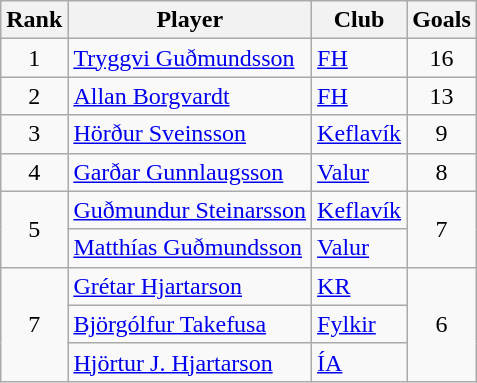<table class="wikitable" style="text-align:center;">
<tr>
<th>Rank</th>
<th>Player</th>
<th>Club</th>
<th>Goals</th>
</tr>
<tr>
<td>1</td>
<td align="left"> <a href='#'>Tryggvi Guðmundsson</a></td>
<td align="left"><a href='#'>FH</a></td>
<td>16</td>
</tr>
<tr>
<td>2</td>
<td align="left"> <a href='#'>Allan Borgvardt</a></td>
<td align="left"><a href='#'>FH</a></td>
<td>13</td>
</tr>
<tr>
<td>3</td>
<td align="left"> <a href='#'>Hörður Sveinsson</a></td>
<td align="left"><a href='#'>Keflavík</a></td>
<td>9</td>
</tr>
<tr>
<td>4</td>
<td align="left"> <a href='#'>Garðar Gunnlaugsson</a></td>
<td align="left"><a href='#'>Valur</a></td>
<td>8</td>
</tr>
<tr>
<td rowspan=2>5</td>
<td align="left"> <a href='#'>Guðmundur Steinarsson</a></td>
<td align="left"><a href='#'>Keflavík</a></td>
<td rowspan=2>7</td>
</tr>
<tr>
<td align="left"> <a href='#'>Matthías Guðmundsson</a></td>
<td align="left"><a href='#'>Valur</a></td>
</tr>
<tr>
<td rowspan=3>7</td>
<td align="left"> <a href='#'>Grétar Hjartarson</a></td>
<td align="left"><a href='#'>KR</a></td>
<td rowspan=3>6</td>
</tr>
<tr>
<td align="left"> <a href='#'>Björgólfur Takefusa</a></td>
<td align="left"><a href='#'>Fylkir</a></td>
</tr>
<tr>
<td align="left"> <a href='#'>Hjörtur J. Hjartarson</a></td>
<td align="left"><a href='#'>ÍA</a></td>
</tr>
</table>
